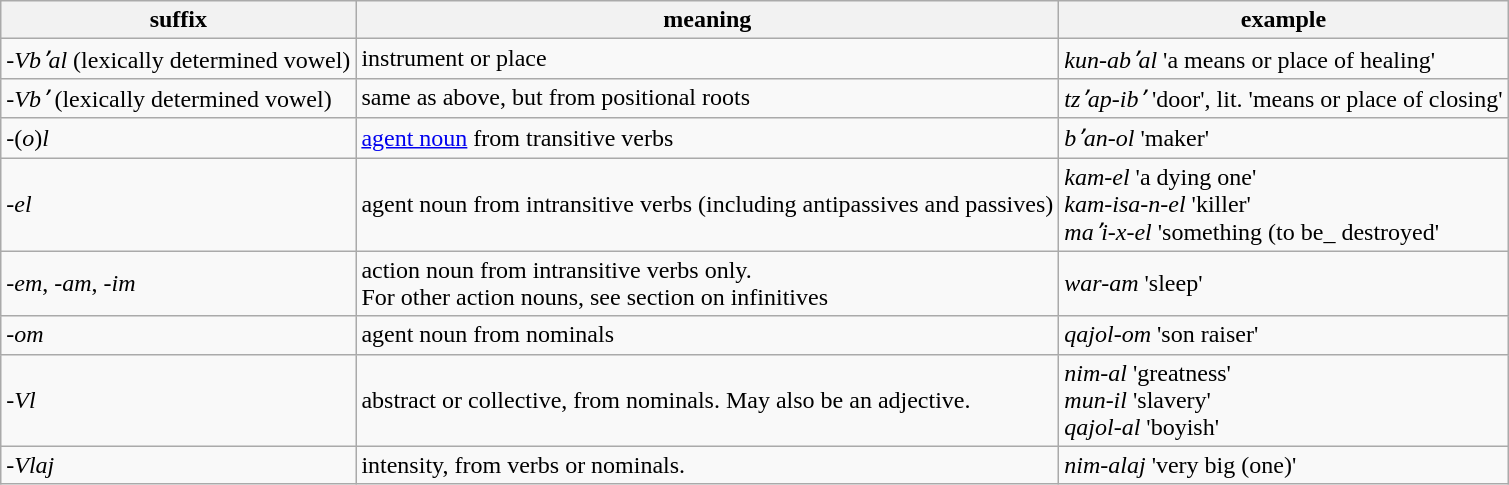<table class="wikitable">
<tr>
<th>suffix</th>
<th>meaning</th>
<th>example</th>
</tr>
<tr>
<td><em>-Vbʼal</em> (lexically determined vowel)</td>
<td>instrument or place</td>
<td><em>kun-abʼal</em> 'a means or place of healing'</td>
</tr>
<tr>
<td><em>-Vbʼ</em> (lexically determined vowel)</td>
<td>same as above, but from positional roots</td>
<td><em>tzʼap-ibʼ</em> 'door', lit. 'means or place of closing'</td>
</tr>
<tr>
<td><em>-</em>(<em>o</em>)<em>l</em></td>
<td><a href='#'>agent noun</a> from transitive verbs</td>
<td><em>bʼan-ol</em> 'maker'</td>
</tr>
<tr>
<td><em>-el</em></td>
<td>agent noun from intransitive verbs (including antipassives and passives)</td>
<td><em>kam-el</em> 'a dying one'<br><em>kam-isa-n-el</em> 'killer'<br><em>maʼi-x-el</em> 'something (to be_ destroyed'</td>
</tr>
<tr>
<td><em>-em</em>, <em>-am</em>, <em>-im</em></td>
<td>action noun from intransitive verbs only.<br>For other action nouns, see section on infinitives</td>
<td><em>war-am</em> 'sleep'</td>
</tr>
<tr>
<td><em>-om</em></td>
<td>agent noun from nominals</td>
<td><em>qajol-om</em> 'son raiser'</td>
</tr>
<tr>
<td><em>-Vl</em></td>
<td>abstract or collective, from nominals. May also be an adjective.</td>
<td><em>nim-al</em> 'greatness'<br><em>mun-il</em> 'slavery'<br><em>qajol-al</em> 'boyish'</td>
</tr>
<tr>
<td><em>-Vlaj</em></td>
<td>intensity, from verbs or nominals.</td>
<td><em>nim-alaj</em> 'very big (one)'</td>
</tr>
</table>
